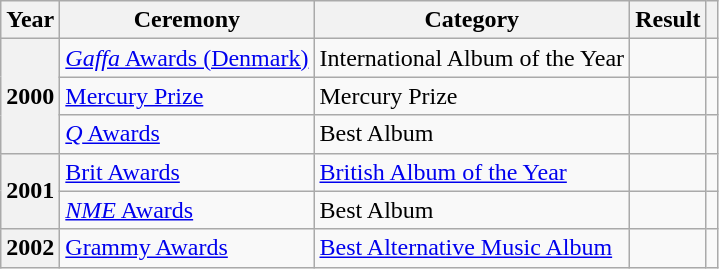<table class="wikitable sortable plainrowheaders">
<tr>
<th scope="col">Year</th>
<th scope="col">Ceremony</th>
<th scope="col">Category</th>
<th scope="col">Result</th>
<th scope="col" class="unsortable"></th>
</tr>
<tr>
<th rowspan="3" scope="row" style="text-align:center;">2000</th>
<td><a href='#'><em>Gaffa</em> Awards (Denmark)</a></td>
<td>International Album of the Year</td>
<td></td>
<td style="text-align:center;"></td>
</tr>
<tr>
<td><a href='#'>Mercury Prize</a></td>
<td>Mercury Prize</td>
<td></td>
<td style="text-align:center;"></td>
</tr>
<tr>
<td><a href='#'><em>Q</em> Awards</a></td>
<td Best Album>Best Album</td>
<td></td>
<td style="text-align:center;"></td>
</tr>
<tr>
<th rowspan="2" scope="row" style="text-align:center;">2001</th>
<td><a href='#'>Brit Awards</a></td>
<td><a href='#'>British Album of the Year</a></td>
<td></td>
<td style="text-align:center;"></td>
</tr>
<tr>
<td><a href='#'><em>NME</em> Awards</a></td>
<td>Best Album</td>
<td></td>
<td style="text-align:center;"></td>
</tr>
<tr>
<th scope="row" style="text-align:center;">2002</th>
<td><a href='#'>Grammy Awards</a></td>
<td><a href='#'>Best Alternative Music Album</a></td>
<td></td>
<td style="text-align:center;"></td>
</tr>
</table>
